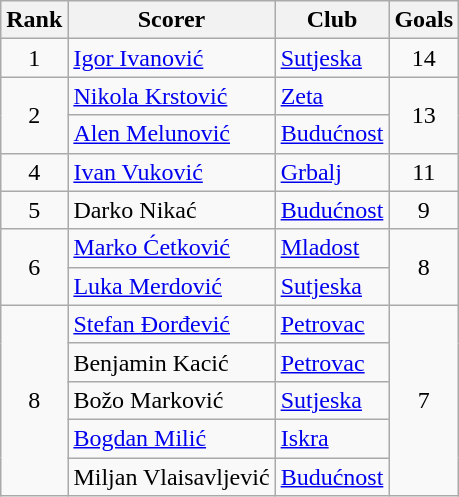<table class="wikitable">
<tr>
<th>Rank</th>
<th>Scorer</th>
<th>Club</th>
<th>Goals</th>
</tr>
<tr>
<td rowspan="1" align="center">1</td>
<td> <a href='#'>Igor Ivanović</a></td>
<td><a href='#'>Sutjeska</a></td>
<td align="center">14</td>
</tr>
<tr>
<td rowspan="2" align="center">2</td>
<td> <a href='#'>Nikola Krstović</a></td>
<td><a href='#'>Zeta</a></td>
<td rowspan="2" align="center">13</td>
</tr>
<tr>
<td> <a href='#'>Alen Melunović</a></td>
<td><a href='#'>Budućnost</a></td>
</tr>
<tr>
<td rowspan="1" align="center">4</td>
<td> <a href='#'>Ivan Vuković</a></td>
<td><a href='#'>Grbalj</a></td>
<td style="text-align:center;">11</td>
</tr>
<tr>
<td rowspan="1" align="center">5</td>
<td> Darko Nikać</td>
<td><a href='#'>Budućnost</a></td>
<td align="center">9</td>
</tr>
<tr>
<td rowspan="2" align="center">6</td>
<td> <a href='#'>Marko Ćetković</a></td>
<td><a href='#'>Mladost</a></td>
<td rowspan="2" align="center">8</td>
</tr>
<tr>
<td> <a href='#'>Luka Merdović</a></td>
<td><a href='#'>Sutjeska</a></td>
</tr>
<tr>
<td rowspan="5" align="center">8</td>
<td> <a href='#'>Stefan Đorđević</a></td>
<td><a href='#'>Petrovac</a></td>
<td rowspan="5" align="center">7</td>
</tr>
<tr>
<td> Benjamin Kacić</td>
<td><a href='#'>Petrovac</a></td>
</tr>
<tr>
<td> Božo Marković</td>
<td><a href='#'>Sutjeska</a></td>
</tr>
<tr>
<td> <a href='#'>Bogdan Milić</a></td>
<td><a href='#'>Iskra</a></td>
</tr>
<tr>
<td> Miljan Vlaisavljević</td>
<td><a href='#'>Budućnost</a></td>
</tr>
</table>
